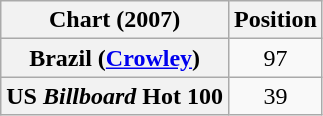<table class="wikitable plainrowheaders" style="text-align:center;">
<tr>
<th scope="col">Chart (2007)</th>
<th scope="col">Position</th>
</tr>
<tr>
<th scope="row">Brazil (<a href='#'>Crowley</a>)</th>
<td>97</td>
</tr>
<tr>
<th scope="row">US <em>Billboard</em> Hot 100</th>
<td>39</td>
</tr>
</table>
